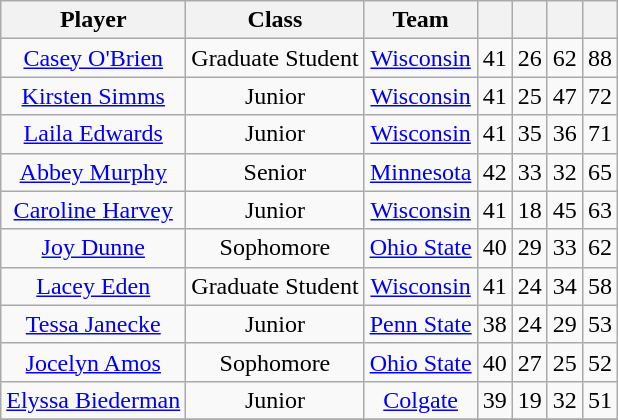<table class="wikitable sortable" style="font-size= 95%;text-align: center;">
<tr>
<th>Player</th>
<th>Class</th>
<th>Team</th>
<th></th>
<th></th>
<th></th>
<th></th>
</tr>
<tr>
<td><a href='#'>Casey O'Brien</a></td>
<td>Graduate Student</td>
<td><a href='#'>Wisconsin</a></td>
<td>41</td>
<td>26</td>
<td>62</td>
<td>88</td>
</tr>
<tr>
<td><a href='#'>Kirsten Simms</a></td>
<td>Junior</td>
<td><a href='#'>Wisconsin</a></td>
<td>41</td>
<td>25</td>
<td>47</td>
<td>72</td>
</tr>
<tr>
<td><a href='#'>Laila Edwards</a></td>
<td>Junior</td>
<td><a href='#'>Wisconsin</a></td>
<td>41</td>
<td>35</td>
<td>36</td>
<td>71</td>
</tr>
<tr>
<td><a href='#'>Abbey Murphy</a></td>
<td>Senior</td>
<td><a href='#'>Minnesota</a></td>
<td>42</td>
<td>33</td>
<td>32</td>
<td>65</td>
</tr>
<tr>
<td><a href='#'>Caroline Harvey</a></td>
<td>Junior</td>
<td><a href='#'>Wisconsin</a></td>
<td>41</td>
<td>18</td>
<td>45</td>
<td>63</td>
</tr>
<tr>
<td><a href='#'>Joy Dunne</a></td>
<td>Sophomore</td>
<td><a href='#'>Ohio State</a></td>
<td>40</td>
<td>29</td>
<td>33</td>
<td>62</td>
</tr>
<tr>
<td><a href='#'>Lacey Eden</a></td>
<td>Graduate Student</td>
<td><a href='#'>Wisconsin</a></td>
<td>41</td>
<td>24</td>
<td>34</td>
<td>58</td>
</tr>
<tr>
<td><a href='#'>Tessa Janecke</a></td>
<td>Junior</td>
<td><a href='#'>Penn State</a></td>
<td>38</td>
<td>24</td>
<td>29</td>
<td>53</td>
</tr>
<tr>
<td><a href='#'>Jocelyn Amos</a></td>
<td>Sophomore</td>
<td><a href='#'>Ohio State</a></td>
<td>40</td>
<td>27</td>
<td>25</td>
<td>52</td>
</tr>
<tr>
<td><a href='#'>Elyssa Biederman</a></td>
<td>Junior</td>
<td><a href='#'>Colgate</a></td>
<td>39</td>
<td>19</td>
<td>32</td>
<td>51</td>
</tr>
<tr>
</tr>
</table>
